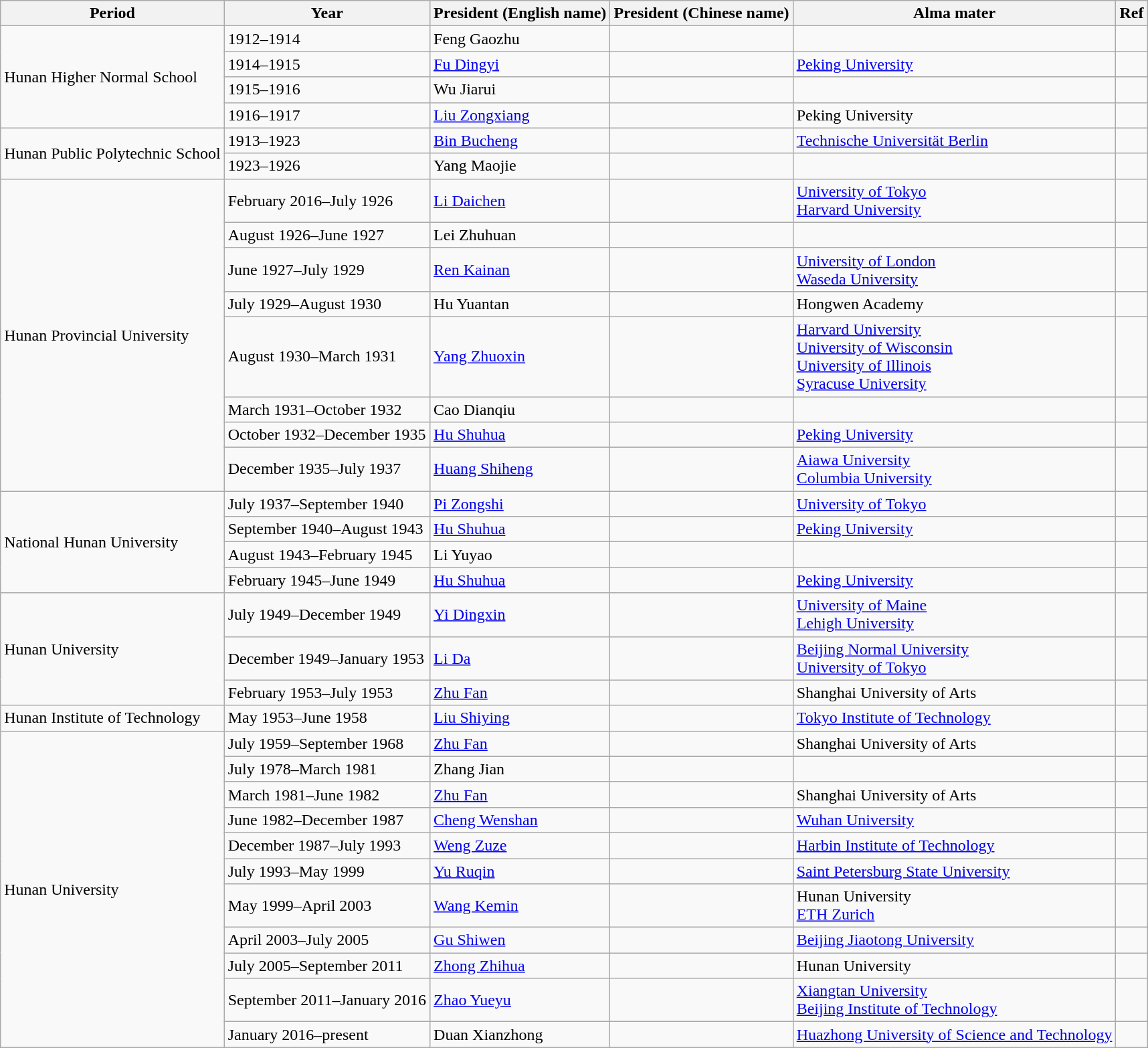<table class="wikitable">
<tr>
<th>Period</th>
<th>Year</th>
<th>President (English name)</th>
<th>President (Chinese name)</th>
<th>Alma mater</th>
<th>Ref</th>
</tr>
<tr>
<td rowspan="4">Hunan Higher Normal School</td>
<td>1912–1914</td>
<td>Feng Gaozhu</td>
<td></td>
<td></td>
<td></td>
</tr>
<tr>
<td>1914–1915</td>
<td><a href='#'>Fu Dingyi</a></td>
<td></td>
<td><a href='#'>Peking University</a></td>
<td></td>
</tr>
<tr>
<td>1915–1916</td>
<td>Wu Jiarui</td>
<td></td>
<td></td>
<td></td>
</tr>
<tr>
<td>1916–1917</td>
<td><a href='#'>Liu Zongxiang</a></td>
<td></td>
<td>Peking University</td>
<td></td>
</tr>
<tr>
<td rowspan="2">Hunan Public Polytechnic School</td>
<td>1913–1923</td>
<td><a href='#'>Bin Bucheng</a></td>
<td></td>
<td><a href='#'>Technische Universität Berlin</a></td>
<td></td>
</tr>
<tr>
<td>1923–1926</td>
<td>Yang Maojie</td>
<td></td>
<td></td>
<td></td>
</tr>
<tr>
<td rowspan="8">Hunan Provincial University</td>
<td>February 2016–July 1926</td>
<td><a href='#'>Li Daichen</a></td>
<td></td>
<td><a href='#'>University of Tokyo</a><br><a href='#'>Harvard University</a></td>
<td></td>
</tr>
<tr>
<td>August 1926–June 1927</td>
<td>Lei Zhuhuan</td>
<td></td>
<td></td>
<td></td>
</tr>
<tr>
<td>June 1927–July 1929</td>
<td><a href='#'>Ren Kainan</a></td>
<td></td>
<td><a href='#'>University of London</a><br><a href='#'>Waseda University</a></td>
<td></td>
</tr>
<tr>
<td>July 1929–August 1930</td>
<td>Hu Yuantan</td>
<td></td>
<td>Hongwen Academy</td>
<td></td>
</tr>
<tr>
<td>August 1930–March 1931</td>
<td><a href='#'>Yang Zhuoxin</a></td>
<td></td>
<td><a href='#'>Harvard University</a><br><a href='#'>University of Wisconsin</a><br><a href='#'>University of Illinois</a><br><a href='#'>Syracuse University</a></td>
<td></td>
</tr>
<tr>
<td>March 1931–October 1932</td>
<td>Cao Dianqiu</td>
<td></td>
<td></td>
<td></td>
</tr>
<tr>
<td>October 1932–December 1935</td>
<td><a href='#'>Hu Shuhua</a></td>
<td></td>
<td><a href='#'>Peking University</a></td>
<td></td>
</tr>
<tr>
<td>December 1935–July 1937</td>
<td><a href='#'>Huang Shiheng</a></td>
<td></td>
<td><a href='#'>Aiawa University</a><br><a href='#'>Columbia University</a></td>
<td></td>
</tr>
<tr>
<td rowspan="4">National Hunan University</td>
<td>July 1937–September 1940</td>
<td><a href='#'>Pi Zongshi</a></td>
<td></td>
<td><a href='#'>University of Tokyo</a></td>
<td></td>
</tr>
<tr>
<td>September 1940–August 1943</td>
<td><a href='#'>Hu Shuhua</a></td>
<td></td>
<td><a href='#'>Peking University</a></td>
<td></td>
</tr>
<tr>
<td>August 1943–February 1945</td>
<td>Li Yuyao</td>
<td></td>
<td></td>
<td></td>
</tr>
<tr>
<td>February 1945–June 1949</td>
<td><a href='#'>Hu Shuhua</a></td>
<td></td>
<td><a href='#'>Peking University</a></td>
<td></td>
</tr>
<tr>
<td rowspan="3">Hunan University</td>
<td>July 1949–December 1949</td>
<td><a href='#'>Yi Dingxin</a></td>
<td></td>
<td><a href='#'>University of Maine</a><br><a href='#'>Lehigh University</a></td>
</tr>
<tr>
<td>December 1949–January 1953</td>
<td><a href='#'>Li Da</a></td>
<td></td>
<td><a href='#'>Beijing Normal University</a><br><a href='#'>University of Tokyo</a></td>
<td></td>
</tr>
<tr>
<td>February 1953–July 1953</td>
<td><a href='#'>Zhu Fan</a></td>
<td></td>
<td>Shanghai University of Arts</td>
<td></td>
</tr>
<tr>
<td rowspan="1">Hunan Institute of Technology</td>
<td>May 1953–June 1958</td>
<td><a href='#'>Liu Shiying</a></td>
<td></td>
<td><a href='#'>Tokyo Institute of Technology</a></td>
<td></td>
</tr>
<tr>
<td rowspan="11">Hunan University</td>
<td>July 1959–September 1968</td>
<td><a href='#'>Zhu Fan</a></td>
<td></td>
<td>Shanghai University of Arts</td>
<td></td>
</tr>
<tr>
<td>July 1978–March 1981</td>
<td>Zhang Jian</td>
<td></td>
<td></td>
<td></td>
</tr>
<tr>
<td>March 1981–June 1982</td>
<td><a href='#'>Zhu Fan</a></td>
<td></td>
<td>Shanghai University of Arts</td>
<td></td>
</tr>
<tr>
<td>June 1982–December 1987</td>
<td><a href='#'>Cheng Wenshan</a></td>
<td></td>
<td><a href='#'>Wuhan University</a></td>
<td></td>
</tr>
<tr>
<td>December 1987–July 1993</td>
<td><a href='#'>Weng Zuze</a></td>
<td></td>
<td><a href='#'>Harbin Institute of Technology</a></td>
<td></td>
</tr>
<tr>
<td>July 1993–May 1999</td>
<td><a href='#'>Yu Ruqin</a></td>
<td></td>
<td><a href='#'>Saint Petersburg State University</a></td>
<td></td>
</tr>
<tr>
<td>May 1999–April 2003</td>
<td><a href='#'>Wang Kemin</a></td>
<td></td>
<td>Hunan University<br><a href='#'>ETH Zurich</a></td>
<td></td>
</tr>
<tr>
<td>April 2003–July 2005</td>
<td><a href='#'>Gu Shiwen</a></td>
<td></td>
<td><a href='#'>Beijing Jiaotong University</a></td>
<td></td>
</tr>
<tr>
<td>July 2005–September 2011</td>
<td><a href='#'>Zhong Zhihua</a></td>
<td></td>
<td>Hunan University</td>
<td></td>
</tr>
<tr>
<td>September 2011–January 2016</td>
<td><a href='#'>Zhao Yueyu</a></td>
<td></td>
<td><a href='#'>Xiangtan University</a><br><a href='#'>Beijing Institute of Technology</a></td>
<td></td>
</tr>
<tr>
<td>January 2016–present</td>
<td>Duan Xianzhong</td>
<td></td>
<td><a href='#'>Huazhong University of Science and Technology</a></td>
<td></td>
</tr>
</table>
